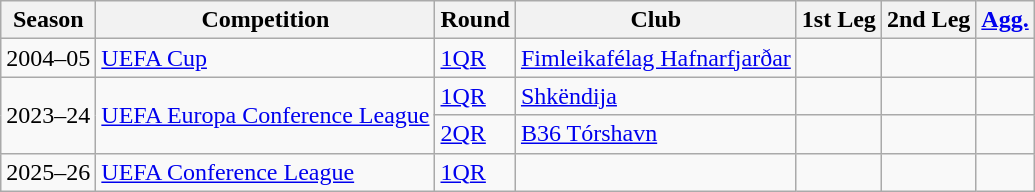<table class="wikitable sortable">
<tr>
<th>Season</th>
<th>Competition</th>
<th>Round</th>
<th>Club</th>
<th>1st Leg</th>
<th>2nd Leg</th>
<th><a href='#'>Agg.</a></th>
</tr>
<tr>
<td>2004–05</td>
<td><a href='#'>UEFA Cup</a></td>
<td><a href='#'>1QR</a></td>
<td> <a href='#'>Fimleikafélag Hafnarfjarðar</a></td>
<td> </td>
<td></td>
<td></td>
</tr>
<tr>
<td rowspan="2">2023–24</td>
<td rowspan="2"><a href='#'>UEFA Europa Conference League</a></td>
<td><a href='#'>1QR</a></td>
<td> <a href='#'>Shkëndija</a></td>
<td></td>
<td> </td>
<td></td>
</tr>
<tr>
<td><a href='#'>2QR</a></td>
<td> <a href='#'>B36 Tórshavn</a></td>
<td></td>
<td> </td>
<td></td>
</tr>
<tr>
<td>2025–26</td>
<td><a href='#'>UEFA Conference League</a></td>
<td><a href='#'>1QR</a></td>
<td></td>
<td></td>
<td></td>
<td></td>
</tr>
</table>
